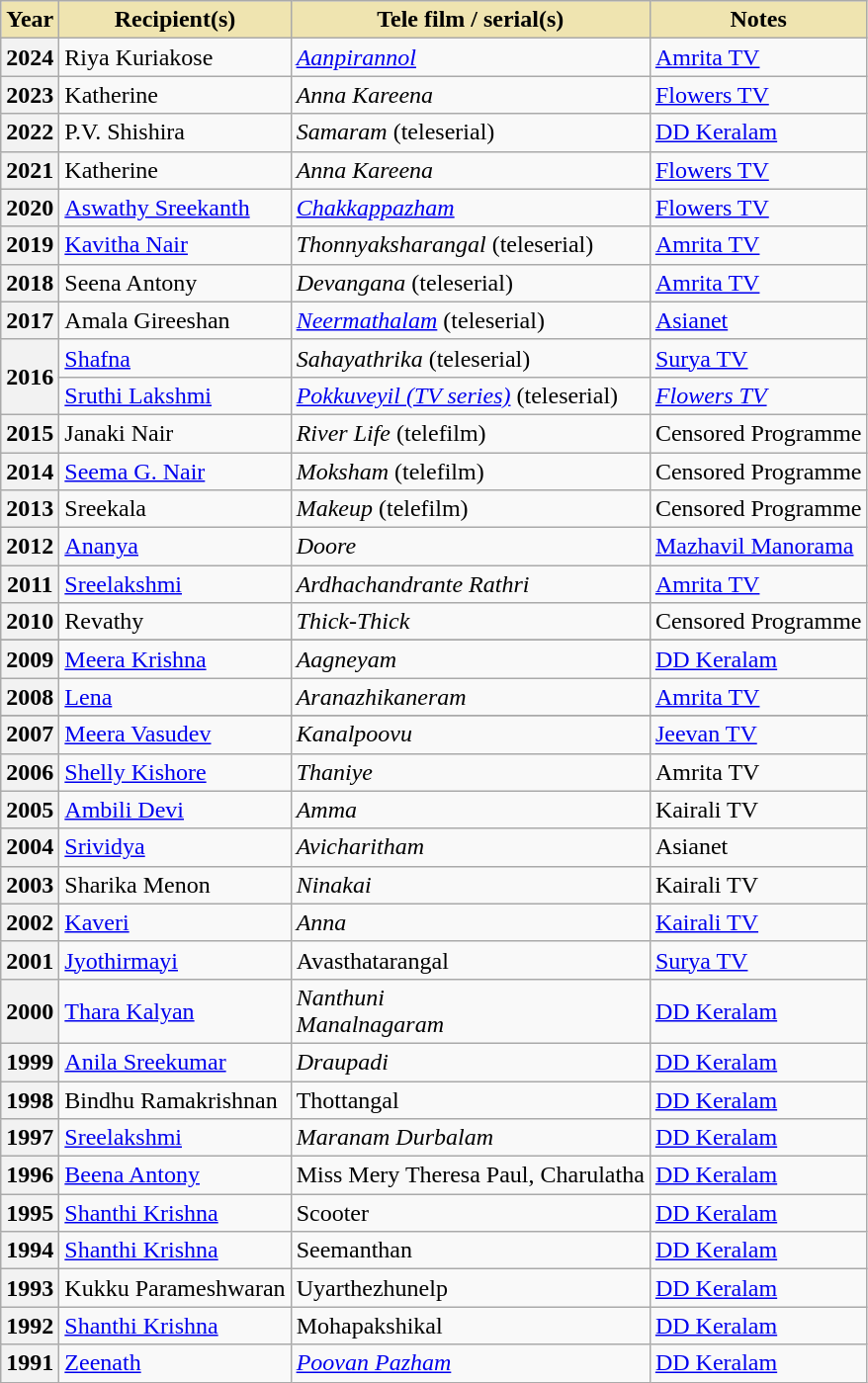<table class="wikitable sortable plainrowheaders">
<tr>
<th scope="col" style="background-color:#EFE4B0;">Year</th>
<th scope="col" style="background-color:#EFE4B0;">Recipient(s)</th>
<th scope="col" style="background-color:#EFE4B0;">Tele film / serial(s)</th>
<th scope="col" class="unsortable" style="background-color:#EFE4B0;">Notes</th>
</tr>
<tr>
<th scope="row">2024</th>
<td>Riya Kuriakose</td>
<td><em><a href='#'>Aanpirannol</a></em></td>
<td><a href='#'>Amrita TV</a></td>
</tr>
<tr>
<th scope="row">2023</th>
<td>Katherine</td>
<td><em>Anna Kareena</em></td>
<td><a href='#'>Flowers TV</a></td>
</tr>
<tr>
<th scope="row">2022</th>
<td>P.V. Shishira</td>
<td><em>Samaram</em> (teleserial)</td>
<td><a href='#'>DD Keralam</a></td>
</tr>
<tr>
<th scope="row">2021</th>
<td>Katherine</td>
<td><em>Anna Kareena</em></td>
<td><a href='#'>Flowers TV</a></td>
</tr>
<tr>
<th scope="row">2020</th>
<td><a href='#'>Aswathy Sreekanth</a></td>
<td><em><a href='#'>Chakkappazham</a></em></td>
<td><a href='#'>Flowers TV</a></td>
</tr>
<tr>
<th scope="row">2019</th>
<td><a href='#'>Kavitha Nair</a></td>
<td><em>Thonnyaksharangal</em> (teleserial)</td>
<td><a href='#'>Amrita TV</a></td>
</tr>
<tr>
<th scope="row">2018</th>
<td>Seena Antony</td>
<td><em>Devangana</em> (teleserial)</td>
<td><a href='#'>Amrita TV</a></td>
</tr>
<tr>
<th scope="row">2017</th>
<td>Amala Gireeshan</td>
<td><em><a href='#'>Neermathalam</a></em> (teleserial)</td>
<td><a href='#'>Asianet</a></td>
</tr>
<tr>
<th scope="row" rowspan="2">2016</th>
<td><a href='#'>Shafna</a></td>
<td><em>Sahayathrika</em> (teleserial)</td>
<td><a href='#'>Surya TV</a></td>
</tr>
<tr>
<td><a href='#'>Sruthi Lakshmi</a></td>
<td><em><a href='#'>Pokkuveyil (TV series)</a></em> (teleserial)</td>
<td><em><a href='#'>Flowers TV</a></em></td>
</tr>
<tr>
<th scope="row">2015</th>
<td>Janaki Nair</td>
<td><em>River Life</em> (telefilm)</td>
<td>Censored Programme</td>
</tr>
<tr>
<th scope="row">2014</th>
<td><a href='#'>Seema G. Nair</a></td>
<td><em>Moksham</em> (telefilm)</td>
<td>Censored Programme</td>
</tr>
<tr>
<th scope="row">2013</th>
<td>Sreekala</td>
<td><em>Makeup</em> (telefilm)</td>
<td>Censored Programme</td>
</tr>
<tr>
<th scope="row">2012</th>
<td><a href='#'>Ananya</a></td>
<td><em>Doore</em></td>
<td><a href='#'>Mazhavil Manorama</a></td>
</tr>
<tr>
<th scope="row">2011</th>
<td><a href='#'>Sreelakshmi</a></td>
<td><em>Ardhachandrante Rathri</em></td>
<td><a href='#'>Amrita TV</a></td>
</tr>
<tr>
<th scope="row">2010</th>
<td>Revathy</td>
<td><em>Thick-Thick</em></td>
<td>Censored Programme</td>
</tr>
<tr>
</tr>
<tr>
<th scope="row">2009</th>
<td><a href='#'>Meera Krishna</a></td>
<td><em>Aagneyam</em></td>
<td><a href='#'>DD Keralam</a></td>
</tr>
<tr>
<th scope="row">2008</th>
<td><a href='#'>Lena</a></td>
<td><em>Aranazhikaneram</em></td>
<td><a href='#'>Amrita TV</a></td>
</tr>
<tr>
</tr>
<tr>
<th scope="row">2007</th>
<td><a href='#'>Meera Vasudev</a></td>
<td><em>Kanalpoovu</em></td>
<td><a href='#'>Jeevan TV</a></td>
</tr>
<tr>
<th scope="row">2006</th>
<td><a href='#'>Shelly Kishore</a></td>
<td><em>Thaniye</em></td>
<td>Amrita TV</td>
</tr>
<tr>
<th scope="row">2005</th>
<td><a href='#'>Ambili Devi</a></td>
<td><em>Amma</em></td>
<td>Kairali TV</td>
</tr>
<tr>
<th scope="row">2004</th>
<td><a href='#'>Srividya</a></td>
<td><em>Avicharitham</em></td>
<td>Asianet</td>
</tr>
<tr>
<th scope="row">2003</th>
<td>Sharika Menon</td>
<td><em>Ninakai</em></td>
<td>Kairali TV</td>
</tr>
<tr>
<th scope="row">2002</th>
<td><a href='#'>Kaveri</a></td>
<td><em>Anna</em></td>
<td><a href='#'>Kairali TV</a></td>
</tr>
<tr>
<th scope="row">2001</th>
<td><a href='#'>Jyothirmayi</a></td>
<td>Avasthatarangal</td>
<td><a href='#'>Surya TV</a></td>
</tr>
<tr>
<th scope="row">2000</th>
<td><a href='#'>Thara Kalyan</a></td>
<td><em>Nanthuni</em><br><em>Manalnagaram</em></td>
<td><a href='#'>DD Keralam</a></td>
</tr>
<tr>
<th scope="row">1999</th>
<td><a href='#'>Anila Sreekumar</a></td>
<td><em>Draupadi</em></td>
<td><a href='#'>DD Keralam</a></td>
</tr>
<tr>
<th scope="row">1998</th>
<td>Bindhu Ramakrishnan</td>
<td>Thottangal</td>
<td><a href='#'>DD Keralam</a></td>
</tr>
<tr>
<th scope="row">1997</th>
<td><a href='#'>Sreelakshmi</a></td>
<td><em>Maranam Durbalam</em></td>
<td><a href='#'>DD Keralam</a></td>
</tr>
<tr>
<th scope="row">1996</th>
<td><a href='#'>Beena Antony</a></td>
<td>Miss Mery Theresa Paul, Charulatha</td>
<td><a href='#'>DD Keralam</a></td>
</tr>
<tr>
<th scope="row">1995</th>
<td><a href='#'>Shanthi Krishna</a></td>
<td>Scooter</td>
<td><a href='#'>DD Keralam</a></td>
</tr>
<tr>
<th scope="row">1994</th>
<td><a href='#'>Shanthi Krishna</a></td>
<td>Seemanthan</td>
<td><a href='#'>DD Keralam</a></td>
</tr>
<tr>
<th scope="row">1993</th>
<td>Kukku Parameshwaran</td>
<td>Uyarthezhunelp</td>
<td><a href='#'>DD Keralam</a></td>
</tr>
<tr>
<th scope="row">1992</th>
<td><a href='#'>Shanthi Krishna</a></td>
<td>Mohapakshikal</td>
<td><a href='#'>DD Keralam</a></td>
</tr>
<tr>
<th scope="row">1991</th>
<td><a href='#'>Zeenath</a></td>
<td><em><a href='#'>Poovan Pazham</a></em></td>
<td><a href='#'>DD Keralam</a></td>
</tr>
</table>
